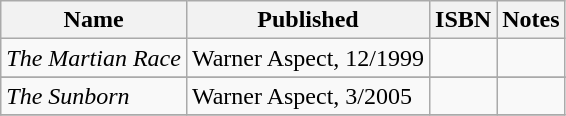<table class="wikitable sortable" id="noveltable" border="1">
<tr>
<th>Name</th>
<th>Published</th>
<th>ISBN</th>
<th>Notes</th>
</tr>
<tr>
<td><em>The Martian Race</em></td>
<td>Warner Aspect, 12/1999</td>
<td></td>
<td></td>
</tr>
<tr>
</tr>
<tr>
<td><em>The Sunborn</em></td>
<td>Warner Aspect, 3/2005</td>
<td></td>
<td></td>
</tr>
<tr>
</tr>
</table>
